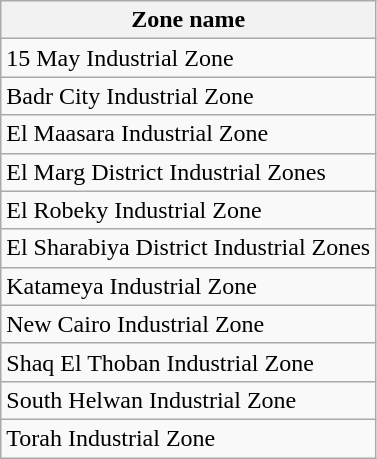<table class="wikitable">
<tr>
<th>Zone name</th>
</tr>
<tr>
<td rowspan="1">15 May Industrial Zone</td>
</tr>
<tr>
<td rowspan="1">Badr City Industrial Zone</td>
</tr>
<tr>
<td rowspan="1">El Maasara Industrial Zone</td>
</tr>
<tr>
<td rowspan="1">El Marg District Industrial Zones</td>
</tr>
<tr>
<td rowspan="1">El Robeky Industrial Zone</td>
</tr>
<tr>
<td rowspan="1">El Sharabiya District Industrial Zones</td>
</tr>
<tr>
<td rowspan="1">Katameya Industrial Zone</td>
</tr>
<tr>
<td rowspan="1">New Cairo Industrial Zone</td>
</tr>
<tr>
<td rowspan="1">Shaq El Thoban Industrial Zone</td>
</tr>
<tr>
<td rowspan="1">South Helwan Industrial Zone</td>
</tr>
<tr>
<td rowspan="1">Torah Industrial Zone</td>
</tr>
</table>
